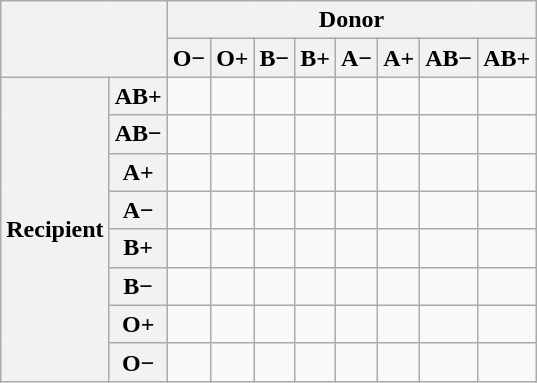<table class="wikitable" style="text-align: center">
<tr>
<th colspan=2 rowspan=2></th>
<th colspan="8">Donor</th>
</tr>
<tr>
<th>O−</th>
<th>O+</th>
<th>B−</th>
<th>B+</th>
<th>A−</th>
<th>A+</th>
<th>AB−</th>
<th>AB+</th>
</tr>
<tr>
<th rowspan="8">Recipient</th>
<th>AB+</th>
<td></td>
<td></td>
<td></td>
<td></td>
<td></td>
<td></td>
<td></td>
<td></td>
</tr>
<tr>
<th>AB−</th>
<td></td>
<td></td>
<td></td>
<td></td>
<td></td>
<td></td>
<td></td>
<td></td>
</tr>
<tr>
<th>A+</th>
<td></td>
<td></td>
<td></td>
<td></td>
<td></td>
<td></td>
<td></td>
<td></td>
</tr>
<tr>
<th>A−</th>
<td></td>
<td></td>
<td></td>
<td></td>
<td></td>
<td></td>
<td></td>
<td></td>
</tr>
<tr>
<th>B+</th>
<td></td>
<td></td>
<td></td>
<td></td>
<td></td>
<td></td>
<td></td>
<td></td>
</tr>
<tr>
<th>B−</th>
<td></td>
<td></td>
<td></td>
<td></td>
<td></td>
<td></td>
<td></td>
<td></td>
</tr>
<tr>
<th>O+</th>
<td></td>
<td></td>
<td></td>
<td></td>
<td></td>
<td></td>
<td></td>
<td></td>
</tr>
<tr>
<th>O−</th>
<td></td>
<td></td>
<td></td>
<td></td>
<td></td>
<td></td>
<td></td>
<td></td>
</tr>
</table>
